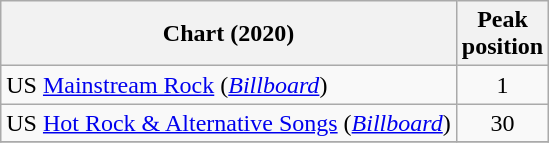<table class="wikitable sortable">
<tr>
<th>Chart (2020)</th>
<th>Peak<br>position</th>
</tr>
<tr>
<td>US <a href='#'>Mainstream Rock</a> (<em><a href='#'>Billboard</a></em>)</td>
<td style="text-align:center;">1</td>
</tr>
<tr>
<td>US <a href='#'>Hot Rock & Alternative Songs</a> (<em><a href='#'>Billboard</a></em>)</td>
<td style="text-align:center;">30</td>
</tr>
<tr>
</tr>
</table>
